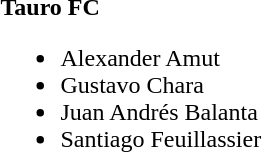<table>
<tr>
<td><strong>Tauro FC</strong><br><ul><li> Alexander Amut</li><li> Gustavo Chara </li><li> Juan Andrés Balanta</li><li>  Santiago Feuillassier</li></ul></td>
</tr>
</table>
